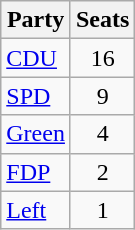<table class="wikitable">
<tr>
<th>Party</th>
<th>Seats</th>
</tr>
<tr>
<td><a href='#'>CDU</a></td>
<td align="center">16</td>
</tr>
<tr>
<td><a href='#'>SPD</a></td>
<td align="center">9</td>
</tr>
<tr>
<td><a href='#'>Green</a></td>
<td align="center">4</td>
</tr>
<tr>
<td><a href='#'>FDP</a></td>
<td align="center">2</td>
</tr>
<tr>
<td><a href='#'>Left</a></td>
<td align="center">1</td>
</tr>
</table>
